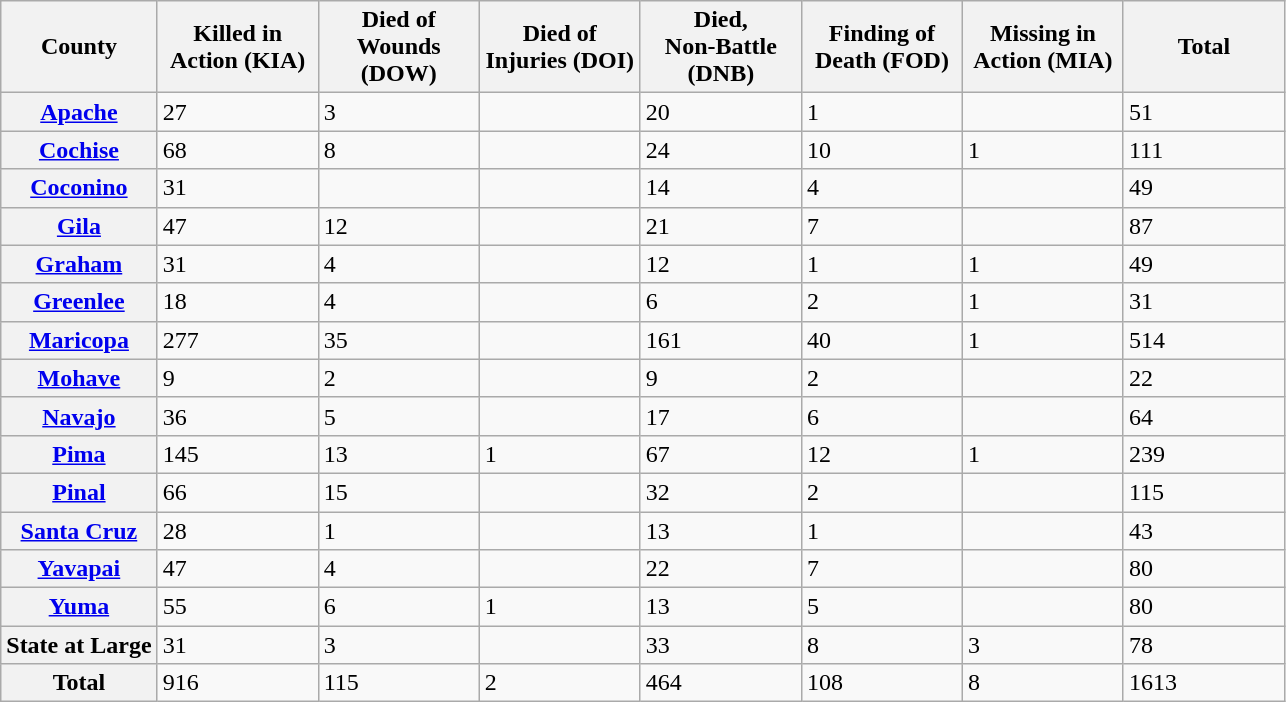<table class="wikitable">
<tr>
<th>County</th>
<th style="width: 100px;">Killed in<br>Action (KIA)</th>
<th style="width: 100px;">Died of<br>Wounds (DOW)</th>
<th style="width: 100px;">Died of<br>Injuries (DOI)</th>
<th style="width: 100px;">Died,<br>Non-Battle (DNB)</th>
<th style="width: 100px;">Finding of<br>Death (FOD)</th>
<th style="width: 100px;">Missing in<br>Action (MIA)</th>
<th style="width: 100px;">Total</th>
</tr>
<tr>
<th><a href='#'>Apache</a></th>
<td>27</td>
<td>3</td>
<td></td>
<td>20</td>
<td>1</td>
<td></td>
<td>51</td>
</tr>
<tr>
<th><a href='#'>Cochise</a></th>
<td>68</td>
<td>8</td>
<td></td>
<td>24</td>
<td>10</td>
<td>1</td>
<td>111</td>
</tr>
<tr>
<th><a href='#'>Coconino</a></th>
<td>31</td>
<td></td>
<td></td>
<td>14</td>
<td>4</td>
<td></td>
<td>49</td>
</tr>
<tr>
<th><a href='#'>Gila</a></th>
<td>47</td>
<td>12</td>
<td></td>
<td>21</td>
<td>7</td>
<td></td>
<td>87</td>
</tr>
<tr>
<th><a href='#'>Graham</a></th>
<td>31</td>
<td>4</td>
<td></td>
<td>12</td>
<td>1</td>
<td>1</td>
<td>49</td>
</tr>
<tr>
<th><a href='#'>Greenlee</a></th>
<td>18</td>
<td>4</td>
<td></td>
<td>6</td>
<td>2</td>
<td>1</td>
<td>31</td>
</tr>
<tr>
<th><a href='#'>Maricopa</a></th>
<td>277</td>
<td>35</td>
<td></td>
<td>161</td>
<td>40</td>
<td>1</td>
<td>514</td>
</tr>
<tr>
<th><a href='#'>Mohave</a></th>
<td>9</td>
<td>2</td>
<td></td>
<td>9</td>
<td>2</td>
<td></td>
<td>22</td>
</tr>
<tr>
<th><a href='#'>Navajo</a></th>
<td>36</td>
<td>5</td>
<td></td>
<td>17</td>
<td>6</td>
<td></td>
<td>64</td>
</tr>
<tr>
<th><a href='#'>Pima</a></th>
<td>145</td>
<td>13</td>
<td>1</td>
<td>67</td>
<td>12</td>
<td>1</td>
<td>239</td>
</tr>
<tr>
<th><a href='#'>Pinal</a></th>
<td>66</td>
<td>15</td>
<td></td>
<td>32</td>
<td>2</td>
<td></td>
<td>115</td>
</tr>
<tr>
<th><a href='#'>Santa Cruz</a></th>
<td>28</td>
<td>1</td>
<td></td>
<td>13</td>
<td>1</td>
<td></td>
<td>43</td>
</tr>
<tr>
<th><a href='#'>Yavapai</a></th>
<td>47</td>
<td>4</td>
<td></td>
<td>22</td>
<td>7</td>
<td></td>
<td>80</td>
</tr>
<tr>
<th><a href='#'>Yuma</a></th>
<td>55</td>
<td>6</td>
<td>1</td>
<td>13</td>
<td>5</td>
<td></td>
<td>80</td>
</tr>
<tr>
<th>State at Large</th>
<td>31</td>
<td>3</td>
<td></td>
<td>33</td>
<td>8</td>
<td>3</td>
<td>78</td>
</tr>
<tr>
<th>Total</th>
<td>916</td>
<td>115</td>
<td>2</td>
<td>464</td>
<td>108</td>
<td>8</td>
<td>1613</td>
</tr>
</table>
